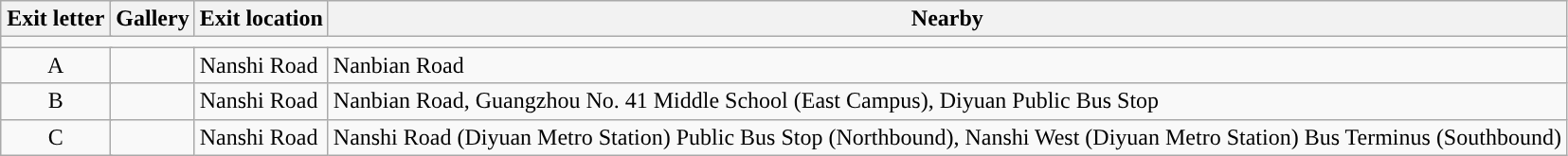<table class="wikitable">
<tr>
<th style="width:70px" colspan="3">Exit letter</th>
<th>Gallery</th>
<th>Exit location</th>
<th>Nearby</th>
</tr>
<tr style="background:#">
<td colspan = "6"></td>
</tr>
<tr>
<td align="center" colspan="3">A</td>
<td></td>
<td>Nanshi Road</td>
<td>Nanbian Road</td>
</tr>
<tr>
<td align="center" colspan="3">B</td>
<td></td>
<td>Nanshi Road</td>
<td>Nanbian Road, Guangzhou No. 41 Middle School (East Campus), Diyuan Public Bus Stop</td>
</tr>
<tr>
<td align="center" colspan="3">C</td>
<td><br></td>
<td>Nanshi Road</td>
<td>Nanshi Road (Diyuan Metro Station) Public Bus Stop (Northbound), Nanshi West (Diyuan Metro Station) Bus Terminus (Southbound)</td>
</tr>
</table>
